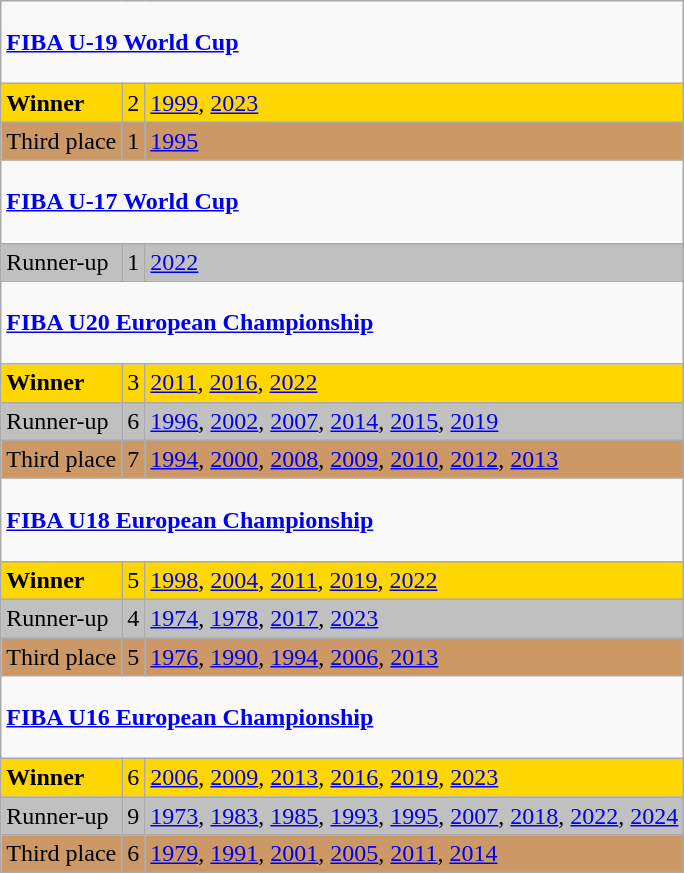<table class="wikitable">
<tr>
<td colspan="3" style="height: 3em;"><strong><a href='#'>FIBA U-19 World Cup</a></strong></td>
</tr>
<tr bgcolor="gold">
<td><strong>Winner</strong></td>
<td>2</td>
<td><a href='#'>1999</a>, <a href='#'>2023</a></td>
</tr>
<tr bgcolor="cc9966">
<td>Third place</td>
<td>1</td>
<td><a href='#'>1995</a></td>
</tr>
<tr>
<td colspan="3" style="height: 3em;"><strong><a href='#'>FIBA U-17 World Cup</a></strong></td>
</tr>
<tr bgcolor="silver">
<td>Runner-up</td>
<td>1</td>
<td><a href='#'>2022</a></td>
</tr>
<tr>
<td colspan="3" style="height: 3em;"><strong><a href='#'>FIBA U20 European Championship</a></strong></td>
</tr>
<tr bgcolor="gold">
<td><strong>Winner</strong></td>
<td>3</td>
<td><a href='#'>2011</a>, <a href='#'>2016</a>, <a href='#'>2022</a></td>
</tr>
<tr bgcolor="silver">
<td>Runner-up</td>
<td>6</td>
<td><a href='#'>1996</a>, <a href='#'>2002</a>, <a href='#'>2007</a>, <a href='#'>2014</a>, <a href='#'>2015</a>, <a href='#'>2019</a></td>
</tr>
<tr bgcolor="cc9966">
<td>Third place</td>
<td>7</td>
<td><a href='#'>1994</a>, <a href='#'>2000</a>, <a href='#'>2008</a>, <a href='#'>2009</a>, <a href='#'>2010</a>, <a href='#'>2012</a>, <a href='#'>2013</a></td>
</tr>
<tr>
<td colspan="3" style="height: 3em;"><strong><a href='#'>FIBA U18 European Championship</a></strong></td>
</tr>
<tr bgcolor="gold">
<td><strong>Winner</strong></td>
<td>5</td>
<td><a href='#'>1998</a>, <a href='#'>2004</a>, <a href='#'>2011</a>, <a href='#'>2019</a>, <a href='#'>2022</a></td>
</tr>
<tr bgcolor="silver">
<td>Runner-up</td>
<td>4</td>
<td><a href='#'>1974</a>, <a href='#'>1978</a>, <a href='#'>2017</a>, <a href='#'>2023</a></td>
</tr>
<tr bgcolor="cc9966">
<td>Third place</td>
<td>5</td>
<td><a href='#'>1976</a>, <a href='#'>1990</a>, <a href='#'>1994</a>, <a href='#'>2006</a>, <a href='#'>2013</a></td>
</tr>
<tr>
<td colspan="3" style="height: 3em;"><strong><a href='#'>FIBA U16 European Championship</a></strong></td>
</tr>
<tr bgcolor="gold">
<td><strong>Winner</strong></td>
<td>6</td>
<td><a href='#'>2006</a>, <a href='#'>2009</a>, <a href='#'>2013</a>, <a href='#'>2016</a>, <a href='#'>2019</a>, <a href='#'>2023</a></td>
</tr>
<tr bgcolor="silver">
<td>Runner-up</td>
<td>9</td>
<td><a href='#'>1973</a>, <a href='#'>1983</a>, <a href='#'>1985</a>, <a href='#'>1993</a>, <a href='#'>1995</a>, <a href='#'>2007</a>, <a href='#'>2018</a>, <a href='#'>2022</a>, <a href='#'>2024</a></td>
</tr>
<tr bgcolor="cc9966">
<td>Third place</td>
<td>6</td>
<td><a href='#'>1979</a>, <a href='#'>1991</a>, <a href='#'>2001</a>, <a href='#'>2005</a>, <a href='#'>2011</a>, <a href='#'>2014</a></td>
</tr>
</table>
